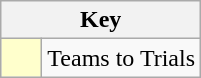<table class="wikitable" style="text-align: center;">
<tr>
<th colspan=2>Key</th>
</tr>
<tr>
<td style="background:#ffc; width:20px;"></td>
<td align=left>Teams to Trials</td>
</tr>
</table>
